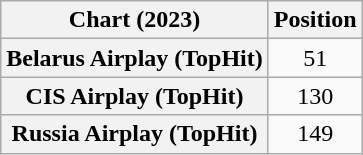<table class="wikitable sortable plainrowheaders" style="text-align:center">
<tr>
<th scope="col">Chart (2023)</th>
<th scope="col">Position</th>
</tr>
<tr>
<th scope="row">Belarus Airplay (TopHit)</th>
<td>51</td>
</tr>
<tr>
<th scope="row">CIS Airplay (TopHit)</th>
<td>130</td>
</tr>
<tr>
<th scope="row">Russia Airplay (TopHit)</th>
<td>149</td>
</tr>
</table>
